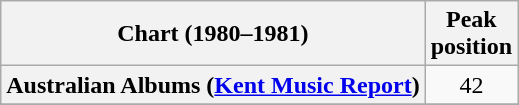<table class="wikitable sortable plainrowheaders" style="text-align:center">
<tr>
<th scope="col">Chart (1980–1981)</th>
<th scope="col">Peak<br> position</th>
</tr>
<tr>
<th scope="row">Australian Albums (<a href='#'>Kent Music Report</a>)</th>
<td>42</td>
</tr>
<tr>
</tr>
<tr>
</tr>
<tr>
</tr>
<tr>
</tr>
<tr>
</tr>
</table>
